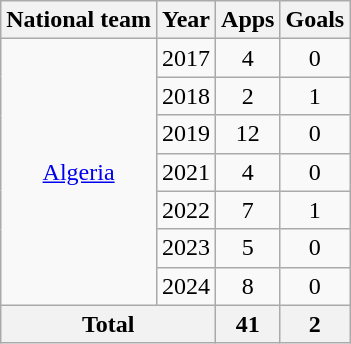<table class="wikitable" style="text-align:center">
<tr>
<th>National team</th>
<th>Year</th>
<th>Apps</th>
<th>Goals</th>
</tr>
<tr>
<td rowspan="7"><a href='#'>Algeria</a></td>
<td>2017</td>
<td>4</td>
<td>0</td>
</tr>
<tr>
<td>2018</td>
<td>2</td>
<td>1</td>
</tr>
<tr>
<td>2019</td>
<td>12</td>
<td>0</td>
</tr>
<tr>
<td>2021</td>
<td>4</td>
<td>0</td>
</tr>
<tr>
<td>2022</td>
<td>7</td>
<td>1</td>
</tr>
<tr>
<td>2023</td>
<td>5</td>
<td>0</td>
</tr>
<tr>
<td>2024</td>
<td>8</td>
<td>0</td>
</tr>
<tr>
<th colspan="2">Total</th>
<th>41</th>
<th>2</th>
</tr>
</table>
